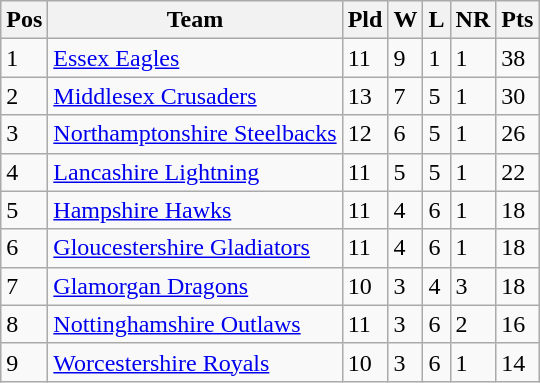<table class="wikitable">
<tr>
<th>Pos</th>
<th>Team</th>
<th>Pld</th>
<th>W</th>
<th>L</th>
<th>NR</th>
<th>Pts</th>
</tr>
<tr>
<td>1</td>
<td><a href='#'>Essex Eagles</a></td>
<td>11</td>
<td>9</td>
<td>1</td>
<td>1</td>
<td>38</td>
</tr>
<tr>
<td>2</td>
<td><a href='#'>Middlesex Crusaders</a></td>
<td>13</td>
<td>7</td>
<td>5</td>
<td>1</td>
<td>30</td>
</tr>
<tr>
<td>3</td>
<td><a href='#'>Northamptonshire Steelbacks</a></td>
<td>12</td>
<td>6</td>
<td>5</td>
<td>1</td>
<td>26</td>
</tr>
<tr>
<td>4</td>
<td><a href='#'>Lancashire Lightning</a></td>
<td>11</td>
<td>5</td>
<td>5</td>
<td>1</td>
<td>22</td>
</tr>
<tr>
<td>5</td>
<td><a href='#'>Hampshire Hawks</a></td>
<td>11</td>
<td>4</td>
<td>6</td>
<td>1</td>
<td>18</td>
</tr>
<tr>
<td>6</td>
<td><a href='#'>Gloucestershire Gladiators</a></td>
<td>11</td>
<td>4</td>
<td>6</td>
<td>1</td>
<td>18</td>
</tr>
<tr>
<td>7</td>
<td><a href='#'>Glamorgan Dragons</a></td>
<td>10</td>
<td>3</td>
<td>4</td>
<td>3</td>
<td>18</td>
</tr>
<tr>
<td>8</td>
<td><a href='#'>Nottinghamshire Outlaws</a></td>
<td>11</td>
<td>3</td>
<td>6</td>
<td>2</td>
<td>16</td>
</tr>
<tr>
<td>9</td>
<td><a href='#'>Worcestershire Royals</a></td>
<td>10</td>
<td>3</td>
<td>6</td>
<td>1</td>
<td>14</td>
</tr>
</table>
